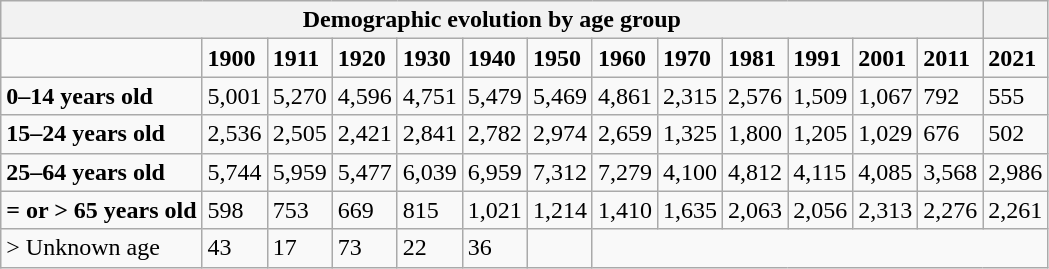<table class="wikitable">
<tr>
<th colspan="13">Demographic evolution by age group</th>
<th></th>
</tr>
<tr>
<td></td>
<td><strong>1900</strong></td>
<td><strong>1911</strong></td>
<td><strong>1920</strong></td>
<td><strong>1930</strong></td>
<td><strong>1940</strong></td>
<td><strong>1950</strong></td>
<td><strong>1960</strong></td>
<td><strong>1970</strong></td>
<td><strong>1981</strong></td>
<td><strong>1991</strong></td>
<td><strong>2001</strong></td>
<td><strong>2011</strong></td>
<td><strong>2021</strong></td>
</tr>
<tr>
<td><strong>0–14 years old</strong></td>
<td>5,001</td>
<td>5,270</td>
<td>4,596</td>
<td>4,751</td>
<td>5,479</td>
<td>5,469</td>
<td>4,861</td>
<td>2,315</td>
<td>2,576</td>
<td>1,509</td>
<td>1,067</td>
<td>792</td>
<td>555</td>
</tr>
<tr>
<td><strong>15–24 years old</strong></td>
<td>2,536</td>
<td>2,505</td>
<td>2,421</td>
<td>2,841</td>
<td>2,782</td>
<td>2,974</td>
<td>2,659</td>
<td>1,325</td>
<td>1,800</td>
<td>1,205</td>
<td>1,029</td>
<td>676</td>
<td>502</td>
</tr>
<tr>
<td><strong>25–64 years old</strong></td>
<td>5,744</td>
<td>5,959</td>
<td>5,477</td>
<td>6,039</td>
<td>6,959</td>
<td>7,312</td>
<td>7,279</td>
<td>4,100</td>
<td>4,812</td>
<td>4,115</td>
<td>4,085</td>
<td>3,568</td>
<td>2,986</td>
</tr>
<tr>
<td><strong>= or > 65 years old</strong></td>
<td>598</td>
<td>753</td>
<td>669</td>
<td>815</td>
<td>1,021</td>
<td>1,214</td>
<td>1,410</td>
<td>1,635</td>
<td>2,063</td>
<td>2,056</td>
<td>2,313</td>
<td>2,276</td>
<td>2,261</td>
</tr>
<tr>
<td>> Unknown age</td>
<td>43</td>
<td>17</td>
<td>73</td>
<td>22</td>
<td>36</td>
<td></td>
</tr>
</table>
